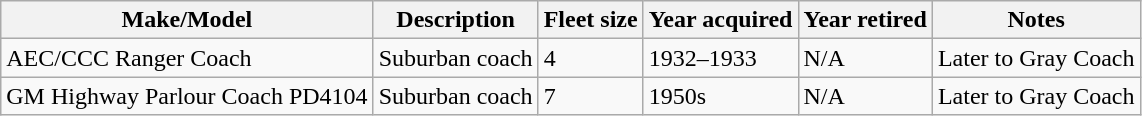<table class="wikitable">
<tr>
<th>Make/Model</th>
<th>Description</th>
<th>Fleet size</th>
<th>Year acquired</th>
<th>Year retired</th>
<th>Notes</th>
</tr>
<tr>
<td>AEC/CCC Ranger Coach</td>
<td>Suburban coach</td>
<td>4</td>
<td>1932–1933</td>
<td>N/A</td>
<td>Later to Gray Coach</td>
</tr>
<tr>
<td>GM Highway Parlour Coach PD4104</td>
<td>Suburban coach</td>
<td>7</td>
<td>1950s</td>
<td>N/A</td>
<td>Later to Gray Coach</td>
</tr>
</table>
